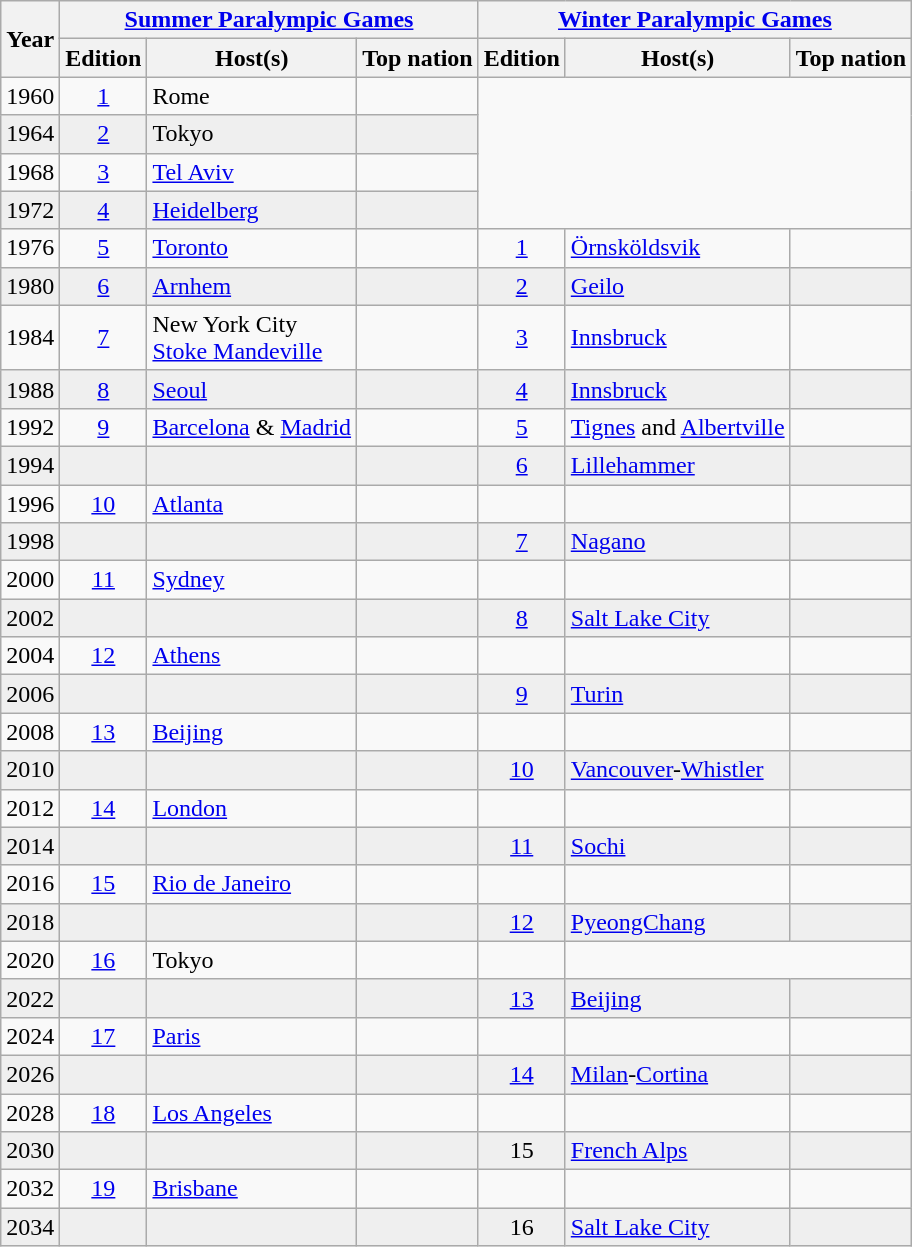<table class="wikitable">
<tr>
<th style="text-align:center" rowspan="2">Year</th>
<th colspan="3"><a href='#'>Summer Paralympic Games</a></th>
<th colspan="3"><a href='#'>Winter Paralympic Games</a></th>
</tr>
<tr>
<th style="text-align:center">Edition</th>
<th>Host(s)</th>
<th>Top nation</th>
<th style="text-align:center">Edition</th>
<th>Host(s)</th>
<th>Top nation</th>
</tr>
<tr>
<td>1960</td>
<td style="text-align:center"><a href='#'>1</a></td>
<td> Rome</td>
<td></td>
<td colspan="3" rowspan="4"></td>
</tr>
<tr style="background:#efefef;">
<td>1964</td>
<td style="text-align:center"><a href='#'>2</a></td>
<td> Tokyo</td>
<td></td>
</tr>
<tr>
<td>1968</td>
<td style="text-align:center"><a href='#'>3</a></td>
<td> <a href='#'>Tel Aviv</a></td>
<td></td>
</tr>
<tr style="background:#efefef;">
<td>1972</td>
<td style="text-align:center"><a href='#'>4</a></td>
<td> <a href='#'>Heidelberg</a></td>
<td></td>
</tr>
<tr>
<td>1976</td>
<td style="text-align:center"><a href='#'>5</a></td>
<td> <a href='#'>Toronto</a></td>
<td></td>
<td style="text-align:center"><a href='#'>1</a></td>
<td> <a href='#'>Örnsköldsvik</a></td>
<td></td>
</tr>
<tr style="background:#efefef;">
<td>1980</td>
<td style="text-align:center"><a href='#'>6</a></td>
<td> <a href='#'>Arnhem</a></td>
<td></td>
<td style="text-align:center"><a href='#'>2</a></td>
<td> <a href='#'>Geilo</a></td>
<td></td>
</tr>
<tr>
<td>1984</td>
<td style="text-align:center"><a href='#'>7</a></td>
<td> New York City<br> <a href='#'>Stoke Mandeville</a></td>
<td></td>
<td style="text-align:center"><a href='#'>3</a></td>
<td> <a href='#'>Innsbruck</a></td>
<td></td>
</tr>
<tr style="background:#efefef;">
<td>1988</td>
<td style="text-align:center"><a href='#'>8</a></td>
<td> <a href='#'>Seoul</a></td>
<td></td>
<td style="text-align:center"><a href='#'>4</a></td>
<td> <a href='#'>Innsbruck</a></td>
<td></td>
</tr>
<tr>
<td>1992</td>
<td style="text-align:center"><a href='#'>9</a></td>
<td> <a href='#'>Barcelona</a> & <a href='#'>Madrid</a></td>
<td></td>
<td style="text-align:center"><a href='#'>5</a></td>
<td> <a href='#'>Tignes</a> and <a href='#'>Albertville</a></td>
<td></td>
</tr>
<tr style="background:#efefef;">
<td>1994</td>
<td></td>
<td></td>
<td></td>
<td style="text-align:center"><a href='#'>6</a></td>
<td> <a href='#'>Lillehammer</a></td>
<td></td>
</tr>
<tr>
<td>1996</td>
<td style="text-align:center"><a href='#'>10</a></td>
<td> <a href='#'>Atlanta</a></td>
<td></td>
<td></td>
<td></td>
<td></td>
</tr>
<tr style="background:#efefef;">
<td>1998</td>
<td></td>
<td></td>
<td></td>
<td style="text-align:center"><a href='#'>7</a></td>
<td> <a href='#'>Nagano</a></td>
<td></td>
</tr>
<tr>
<td>2000</td>
<td style="text-align:center"><a href='#'>11</a></td>
<td> <a href='#'>Sydney</a></td>
<td></td>
<td></td>
<td></td>
<td></td>
</tr>
<tr style="background:#efefef;">
<td>2002</td>
<td></td>
<td></td>
<td></td>
<td style="text-align:center"><a href='#'>8</a></td>
<td> <a href='#'>Salt Lake City</a></td>
<td></td>
</tr>
<tr>
<td>2004</td>
<td style="text-align:center"><a href='#'>12</a></td>
<td> <a href='#'>Athens</a></td>
<td></td>
<td></td>
<td></td>
<td></td>
</tr>
<tr style="background:#efefef;">
<td>2006</td>
<td></td>
<td></td>
<td></td>
<td style="text-align:center"><a href='#'>9</a></td>
<td> <a href='#'>Turin</a></td>
<td></td>
</tr>
<tr>
<td>2008</td>
<td style="text-align:center"><a href='#'>13</a></td>
<td> <a href='#'>Beijing</a></td>
<td></td>
<td></td>
<td></td>
<td></td>
</tr>
<tr style="background:#efefef;">
<td>2010</td>
<td></td>
<td></td>
<td></td>
<td style="text-align:center"><a href='#'>10</a></td>
<td> <a href='#'>Vancouver</a>-<a href='#'>Whistler</a></td>
<td></td>
</tr>
<tr>
<td>2012</td>
<td style="text-align:center"><a href='#'>14</a></td>
<td> <a href='#'>London</a></td>
<td></td>
<td></td>
<td></td>
<td></td>
</tr>
<tr style="background:#efefef;">
<td>2014</td>
<td></td>
<td></td>
<td></td>
<td style="text-align:center"><a href='#'>11</a></td>
<td> <a href='#'>Sochi</a></td>
<td></td>
</tr>
<tr>
<td>2016</td>
<td style="text-align:center"><a href='#'>15</a></td>
<td> <a href='#'>Rio de Janeiro</a></td>
<td></td>
<td></td>
<td></td>
<td></td>
</tr>
<tr style="background:#efefef;">
<td>2018</td>
<td></td>
<td></td>
<td></td>
<td style="text-align:center"><a href='#'>12</a></td>
<td> <a href='#'>PyeongChang</a></td>
<td></td>
</tr>
<tr>
<td>2020</td>
<td style="text-align:center"><a href='#'>16</a></td>
<td> Tokyo</td>
<td></td>
<td></td>
</tr>
<tr style="background:#efefef;">
<td>2022</td>
<td></td>
<td></td>
<td></td>
<td style="text-align:center"><a href='#'>13</a></td>
<td> <a href='#'>Beijing</a></td>
<td></td>
</tr>
<tr>
<td>2024</td>
<td style="text-align:center"><a href='#'>17</a></td>
<td> <a href='#'>Paris</a></td>
<td></td>
<td></td>
<td></td>
<td></td>
</tr>
<tr style="background:#efefef;">
<td>2026</td>
<td></td>
<td></td>
<td></td>
<td style="text-align:center"><a href='#'>14</a></td>
<td> <a href='#'>Milan</a>-<a href='#'>Cortina</a></td>
<td></td>
</tr>
<tr>
<td>2028</td>
<td style="text-align:center"><a href='#'>18</a></td>
<td> <a href='#'>Los Angeles</a></td>
<td></td>
<td></td>
<td></td>
<td></td>
</tr>
<tr style="background:#efefef;">
<td>2030</td>
<td></td>
<td></td>
<td></td>
<td style="text-align:center">15</td>
<td> <a href='#'>French Alps</a></td>
<td></td>
</tr>
<tr>
<td>2032</td>
<td style="text-align:center"><a href='#'>19</a></td>
<td> <a href='#'>Brisbane</a></td>
<td></td>
<td></td>
<td></td>
</tr>
<tr style="background:#efefef;">
<td>2034</td>
<td></td>
<td></td>
<td></td>
<td style="text-align:center">16</td>
<td> <a href='#'>Salt Lake City</a></td>
<td></td>
</tr>
</table>
